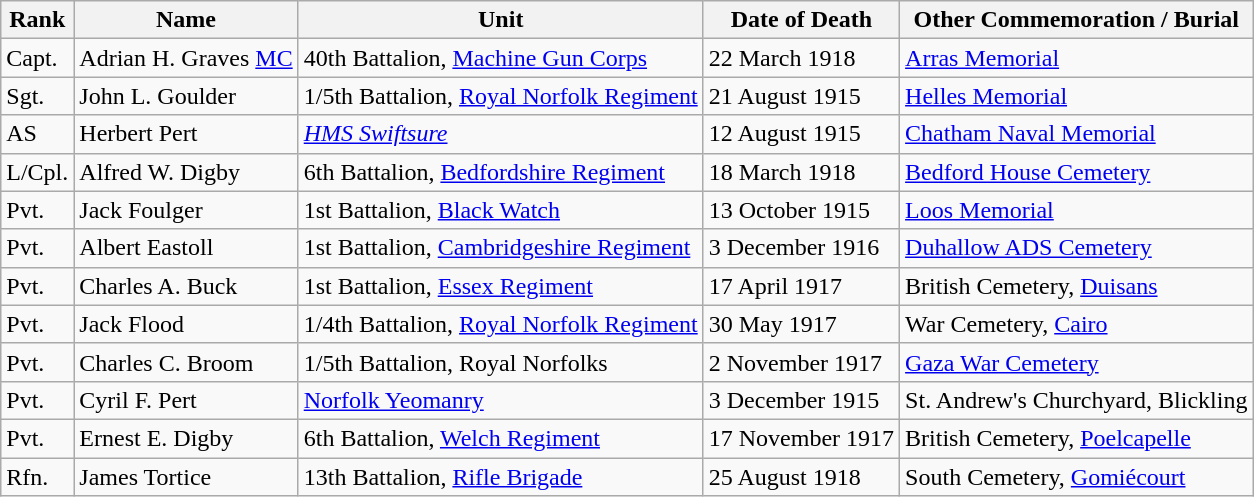<table class="wikitable">
<tr>
<th>Rank</th>
<th>Name</th>
<th>Unit</th>
<th>Date of Death</th>
<th>Other Commemoration / Burial</th>
</tr>
<tr>
<td>Capt.</td>
<td>Adrian H. Graves <a href='#'>MC</a></td>
<td>40th Battalion, <a href='#'>Machine Gun Corps</a></td>
<td>22 March 1918</td>
<td><a href='#'>Arras Memorial</a></td>
</tr>
<tr>
<td>Sgt.</td>
<td>John L. Goulder</td>
<td>1/5th Battalion, <a href='#'>Royal Norfolk Regiment</a></td>
<td>21 August 1915</td>
<td><a href='#'>Helles Memorial</a></td>
</tr>
<tr>
<td>AS</td>
<td>Herbert Pert</td>
<td><a href='#'><em>HMS Swiftsure</em></a></td>
<td>12 August 1915</td>
<td><a href='#'>Chatham Naval Memorial</a></td>
</tr>
<tr>
<td>L/Cpl.</td>
<td>Alfred W. Digby</td>
<td>6th Battalion, <a href='#'>Bedfordshire Regiment</a></td>
<td>18 March 1918</td>
<td><a href='#'>Bedford House Cemetery</a></td>
</tr>
<tr>
<td>Pvt.</td>
<td>Jack Foulger</td>
<td>1st Battalion, <a href='#'>Black Watch</a></td>
<td>13 October 1915</td>
<td><a href='#'>Loos Memorial</a></td>
</tr>
<tr>
<td>Pvt.</td>
<td>Albert Eastoll</td>
<td>1st Battalion, <a href='#'>Cambridgeshire Regiment</a></td>
<td>3 December 1916</td>
<td><a href='#'>Duhallow ADS Cemetery</a></td>
</tr>
<tr>
<td>Pvt.</td>
<td>Charles A. Buck</td>
<td>1st Battalion, <a href='#'>Essex Regiment</a></td>
<td>17 April 1917</td>
<td>British Cemetery, <a href='#'>Duisans</a></td>
</tr>
<tr>
<td>Pvt.</td>
<td>Jack Flood</td>
<td>1/4th Battalion, <a href='#'>Royal Norfolk Regiment</a></td>
<td>30 May 1917</td>
<td>War Cemetery, <a href='#'>Cairo</a></td>
</tr>
<tr>
<td>Pvt.</td>
<td>Charles C. Broom</td>
<td>1/5th Battalion, Royal Norfolks</td>
<td>2 November 1917</td>
<td><a href='#'>Gaza War Cemetery</a></td>
</tr>
<tr>
<td>Pvt.</td>
<td>Cyril F. Pert</td>
<td><a href='#'>Norfolk Yeomanry</a></td>
<td>3 December 1915</td>
<td>St. Andrew's Churchyard, Blickling</td>
</tr>
<tr>
<td>Pvt.</td>
<td>Ernest E. Digby</td>
<td>6th Battalion, <a href='#'>Welch Regiment</a></td>
<td>17 November 1917</td>
<td>British Cemetery, <a href='#'>Poelcapelle</a></td>
</tr>
<tr>
<td>Rfn.</td>
<td>James Tortice</td>
<td>13th Battalion, <a href='#'>Rifle Brigade</a></td>
<td>25 August 1918</td>
<td>South Cemetery, <a href='#'>Gomiécourt</a></td>
</tr>
</table>
